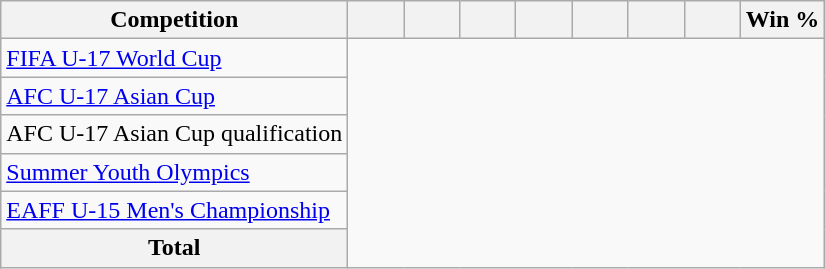<table class="wikitable" style="text-align:center;">
<tr>
<th>Competition</th>
<th width="30"></th>
<th width="30"></th>
<th width="30"></th>
<th width="30"></th>
<th width="30"></th>
<th width="30"></th>
<th width="30"></th>
<th>Win %</th>
</tr>
<tr>
<td align="left"><a href='#'>FIFA U-17 World Cup</a><br></td>
</tr>
<tr>
<td align="left"><a href='#'>AFC U-17 Asian Cup</a><br></td>
</tr>
<tr>
<td align="left">AFC U-17 Asian Cup qualification<br></td>
</tr>
<tr>
<td align="left"><a href='#'>Summer Youth Olympics</a><br></td>
</tr>
<tr>
<td align="left"><a href='#'>EAFF U-15 Men's Championship</a><br></td>
</tr>
<tr>
<th>Total<br></th>
</tr>
</table>
